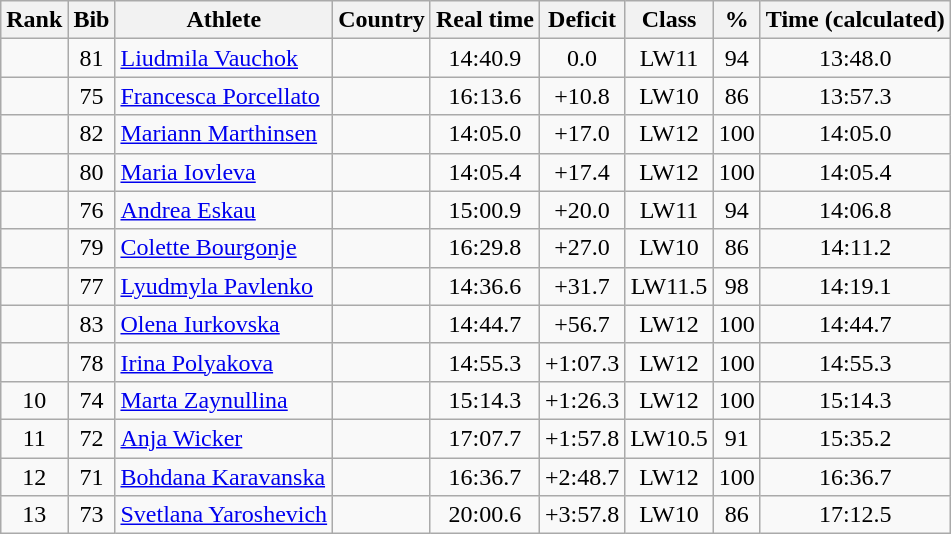<table class="wikitable sortable" style="text-align:center">
<tr>
<th>Rank</th>
<th>Bib</th>
<th>Athlete</th>
<th>Country</th>
<th>Real time</th>
<th>Deficit</th>
<th>Class</th>
<th>%</th>
<th>Time (calculated)</th>
</tr>
<tr>
<td></td>
<td>81</td>
<td align=left><a href='#'>Liudmila Vauchok</a></td>
<td align=left></td>
<td>14:40.9</td>
<td>0.0</td>
<td>LW11</td>
<td>94</td>
<td>13:48.0</td>
</tr>
<tr>
<td></td>
<td>75</td>
<td align=left><a href='#'>Francesca Porcellato</a></td>
<td align=left></td>
<td>16:13.6</td>
<td>+10.8</td>
<td>LW10</td>
<td>86</td>
<td>13:57.3</td>
</tr>
<tr>
<td></td>
<td>82</td>
<td align=left><a href='#'>Mariann Marthinsen</a></td>
<td align=left></td>
<td>14:05.0</td>
<td>+17.0</td>
<td>LW12</td>
<td>100</td>
<td>14:05.0</td>
</tr>
<tr>
<td></td>
<td>80</td>
<td align=left><a href='#'>Maria Iovleva</a></td>
<td align=left></td>
<td>14:05.4</td>
<td>+17.4</td>
<td>LW12</td>
<td>100</td>
<td>14:05.4</td>
</tr>
<tr>
<td></td>
<td>76</td>
<td align=left><a href='#'>Andrea Eskau</a></td>
<td align=left></td>
<td>15:00.9</td>
<td>+20.0</td>
<td>LW11</td>
<td>94</td>
<td>14:06.8</td>
</tr>
<tr>
<td></td>
<td>79</td>
<td align=left><a href='#'>Colette Bourgonje</a></td>
<td align=left></td>
<td>16:29.8</td>
<td>+27.0</td>
<td>LW10</td>
<td>86</td>
<td>14:11.2</td>
</tr>
<tr>
<td></td>
<td>77</td>
<td align=left><a href='#'>Lyudmyla Pavlenko</a></td>
<td align=left></td>
<td>14:36.6</td>
<td>+31.7</td>
<td>LW11.5</td>
<td>98</td>
<td>14:19.1</td>
</tr>
<tr>
<td></td>
<td>83</td>
<td align=left><a href='#'>Olena Iurkovska</a></td>
<td align=left></td>
<td>14:44.7</td>
<td>+56.7</td>
<td>LW12</td>
<td>100</td>
<td>14:44.7</td>
</tr>
<tr>
<td></td>
<td>78</td>
<td align=left><a href='#'>Irina Polyakova</a></td>
<td align=left></td>
<td>14:55.3</td>
<td>+1:07.3</td>
<td>LW12</td>
<td>100</td>
<td>14:55.3</td>
</tr>
<tr>
<td>10</td>
<td>74</td>
<td align=left><a href='#'>Marta Zaynullina</a></td>
<td align=left></td>
<td>15:14.3</td>
<td>+1:26.3</td>
<td>LW12</td>
<td>100</td>
<td>15:14.3</td>
</tr>
<tr>
<td>11</td>
<td>72</td>
<td align=left><a href='#'>Anja Wicker</a></td>
<td align=left></td>
<td>17:07.7</td>
<td>+1:57.8</td>
<td>LW10.5</td>
<td>91</td>
<td>15:35.2</td>
</tr>
<tr>
<td>12</td>
<td>71</td>
<td align=left><a href='#'>Bohdana Karavanska</a></td>
<td align=left></td>
<td>16:36.7</td>
<td>+2:48.7</td>
<td>LW12</td>
<td>100</td>
<td>16:36.7</td>
</tr>
<tr>
<td>13</td>
<td>73</td>
<td align=left><a href='#'>Svetlana Yaroshevich</a></td>
<td align=left></td>
<td>20:00.6</td>
<td>+3:57.8</td>
<td>LW10</td>
<td>86</td>
<td>17:12.5</td>
</tr>
</table>
